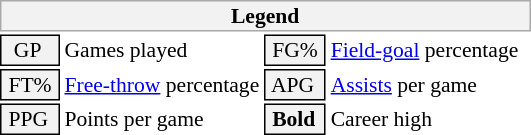<table class="toccolours" style="font-size: 90%; white-space: nowrap;">
<tr>
<th colspan="6" style="background:#f2f2f2; border:1px solid #aaa;">Legend</th>
</tr>
<tr>
<td style="background:#f2f2f2; border:1px solid black;">  GP</td>
<td>Games played</td>
<td style="background:#f2f2f2; border:1px solid black;"> FG% </td>
<td style="padding-right: 8px"><a href='#'>Field-goal</a> percentage</td>
</tr>
<tr>
<td style="background:#f2f2f2; border:1px solid black;"> FT% </td>
<td><a href='#'>Free-throw</a> percentage</td>
<td style="background:#f2f2f2; border:1px solid black;"> APG </td>
<td><a href='#'>Assists</a> per game</td>
</tr>
<tr>
<td style="background:#f2f2f2; border:1px solid black;"> PPG </td>
<td>Points per game</td>
<td style="background-color: #F2F2F2; border: 1px solid black"> <strong>Bold</strong> </td>
<td>Career high</td>
</tr>
<tr>
</tr>
</table>
